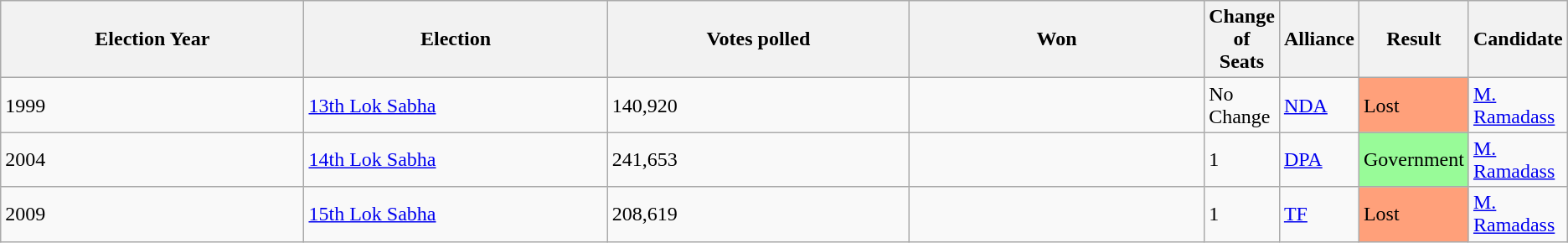<table class=wikitable>
<tr>
<th style="width:25%;" Style="background-color:#FFD700; color:black">Election Year</th>
<th style="width:25%;" Style="background-color:#FFD700; color:black">Election</th>
<th style="width:25%;" Style="background-color:#FFD700; color:black">Votes polled</th>
<th style="width:25%;" Style="background-color:#FFD700; color:black">Won</th>
<th style="width:25%;" Style="background-color:#FFD700; color:black">Change of Seats</th>
<th style="width:25%;" Style="background-color:#FFD700; color:black">Alliance</th>
<th style="width:25%;" Style="background-color:#FFD700; color:black">Result</th>
<th style="width:25%;" Style="background-color:#FFD700; color:black">Candidate</th>
</tr>
<tr>
<td>1999</td>
<td><a href='#'>13th Lok Sabha</a></td>
<td>140,920</td>
<td></td>
<td>No Change</td>
<td><a href='#'>NDA</a></td>
<td ! style="background:#FFA07A;">Lost</td>
<td><a href='#'>M. Ramadass</a></td>
</tr>
<tr>
<td>2004</td>
<td><a href='#'>14th Lok Sabha</a></td>
<td>241,653</td>
<td></td>
<td>1</td>
<td><a href='#'>DPA</a></td>
<td ! style="background:#98FB98;">Government</td>
<td><a href='#'>M. Ramadass</a></td>
</tr>
<tr>
<td>2009</td>
<td><a href='#'>15th Lok Sabha</a></td>
<td>208,619</td>
<td></td>
<td>1</td>
<td><a href='#'>TF</a></td>
<td ! style="background:#FFA07A;">Lost</td>
<td><a href='#'>M. Ramadass</a></td>
</tr>
</table>
